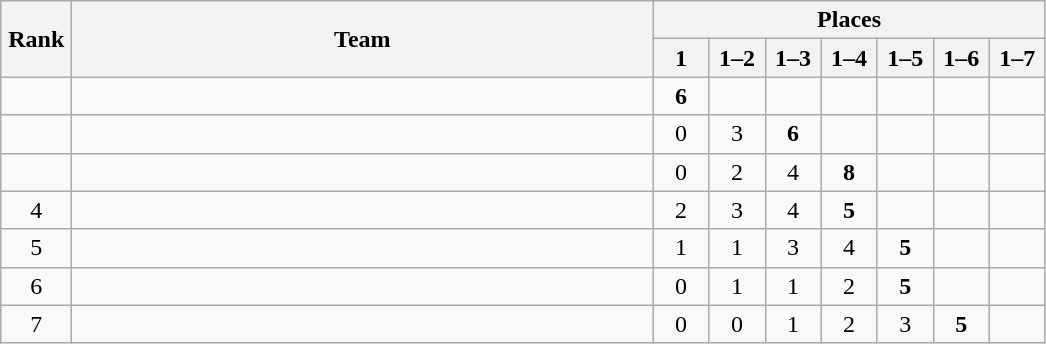<table class="wikitable" style="text-align:center">
<tr>
<th rowspan="2" width=40>Rank</th>
<th rowspan="2" width=380>Team</th>
<th colspan="7">Places</th>
</tr>
<tr>
<th width=30>1</th>
<th width=30>1–2</th>
<th width=30>1–3</th>
<th width=30>1–4</th>
<th width=30>1–5</th>
<th width=30>1–6</th>
<th width=30>1–7</th>
</tr>
<tr>
<td></td>
<td align=left></td>
<td><strong>6</strong></td>
<td></td>
<td></td>
<td></td>
<td></td>
<td></td>
<td></td>
</tr>
<tr>
<td></td>
<td align=left></td>
<td>0</td>
<td>3</td>
<td><strong>6</strong></td>
<td></td>
<td></td>
<td></td>
<td></td>
</tr>
<tr>
<td></td>
<td align=left></td>
<td>0</td>
<td>2</td>
<td>4</td>
<td><strong>8</strong></td>
<td></td>
<td></td>
<td></td>
</tr>
<tr>
<td>4</td>
<td align=left></td>
<td>2</td>
<td>3</td>
<td>4</td>
<td><strong>5</strong></td>
<td></td>
<td></td>
<td></td>
</tr>
<tr>
<td>5</td>
<td align=left></td>
<td>1</td>
<td>1</td>
<td>3</td>
<td>4</td>
<td><strong>5</strong></td>
<td></td>
<td></td>
</tr>
<tr>
<td>6</td>
<td align=left></td>
<td>0</td>
<td>1</td>
<td>1</td>
<td>2</td>
<td><strong>5</strong></td>
<td></td>
<td></td>
</tr>
<tr>
<td>7</td>
<td align=left></td>
<td>0</td>
<td>0</td>
<td>1</td>
<td>2</td>
<td>3</td>
<td><strong>5</strong></td>
<td></td>
</tr>
</table>
